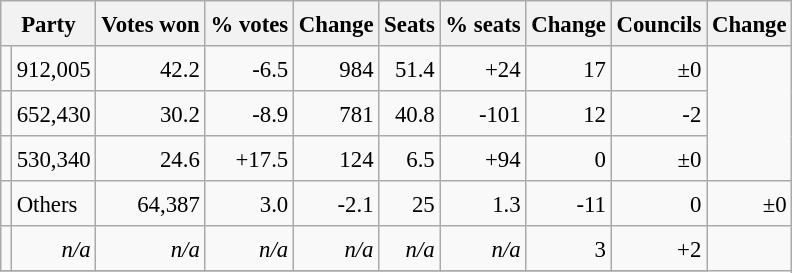<table class="wikitable" style="font-size:95%;line-height:23px">
<tr>
<th colspan="2">Party</th>
<th>Votes won</th>
<th>% votes</th>
<th>Change</th>
<th>Seats</th>
<th>% seats</th>
<th>Change</th>
<th>Councils</th>
<th>Change</th>
</tr>
<tr>
<td></td>
<td align="right">912,005</td>
<td align="right">42.2</td>
<td align="right">-6.5</td>
<td align="right">984</td>
<td align="right">51.4</td>
<td align="right">+24</td>
<td align="right">17</td>
<td align="right">±0</td>
</tr>
<tr>
<td></td>
<td align="right">652,430</td>
<td align="right">30.2</td>
<td align="right">-8.9</td>
<td align="right">781</td>
<td align="right">40.8</td>
<td align="right">-101</td>
<td align="right">12</td>
<td align="right">-2</td>
</tr>
<tr>
<td></td>
<td align="right">530,340</td>
<td align="right">24.6</td>
<td align="right">+17.5</td>
<td align="right">124</td>
<td align="right">6.5</td>
<td align="right">+94</td>
<td align="right">0</td>
<td align="right">±0</td>
</tr>
<tr>
<td></td>
<td>Others</td>
<td align="right">64,387</td>
<td align="right">3.0</td>
<td align="right">-2.1</td>
<td align="right">25</td>
<td align="right">1.3</td>
<td align="right">-11</td>
<td align="right">0</td>
<td align="right">±0</td>
</tr>
<tr>
<td></td>
<td align="right"><em>n/a</em></td>
<td align="right"><em>n/a</em></td>
<td align="right"><em>n/a</em></td>
<td align="right"><em>n/a</em></td>
<td align="right"><em>n/a</em></td>
<td align="right"><em>n/a</em></td>
<td align="right">3</td>
<td align="right">+2</td>
</tr>
<tr>
</tr>
</table>
